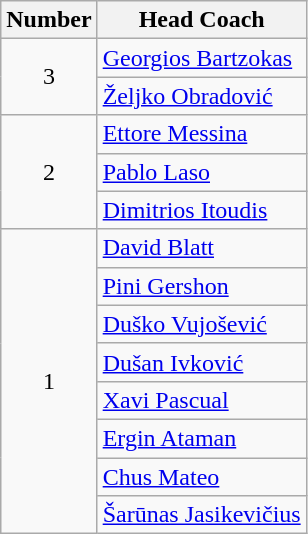<table class="wikitable sortabe">
<tr>
<th>Number</th>
<th>Head Coach</th>
</tr>
<tr>
<td rowspan="2" style="text-align:center;">3</td>
<td> <a href='#'>Georgios Bartzokas</a></td>
</tr>
<tr>
<td> <a href='#'>Željko Obradović</a></td>
</tr>
<tr>
<td rowspan="3" style="text-align:center;">2</td>
<td> <a href='#'>Ettore Messina</a></td>
</tr>
<tr>
<td> <a href='#'>Pablo Laso</a></td>
</tr>
<tr>
<td> <a href='#'>Dimitrios Itoudis</a></td>
</tr>
<tr>
<td rowspan=8 style="text-align:center;">1</td>
<td> <a href='#'>David Blatt</a></td>
</tr>
<tr>
<td> <a href='#'>Pini Gershon</a></td>
</tr>
<tr>
<td> <a href='#'>Duško Vujošević</a></td>
</tr>
<tr>
<td> <a href='#'>Dušan Ivković</a></td>
</tr>
<tr>
<td> <a href='#'>Xavi Pascual</a></td>
</tr>
<tr>
<td> <a href='#'>Ergin Ataman</a></td>
</tr>
<tr>
<td> <a href='#'>Chus Mateo</a></td>
</tr>
<tr>
<td> <a href='#'>Šarūnas Jasikevičius</a></td>
</tr>
</table>
